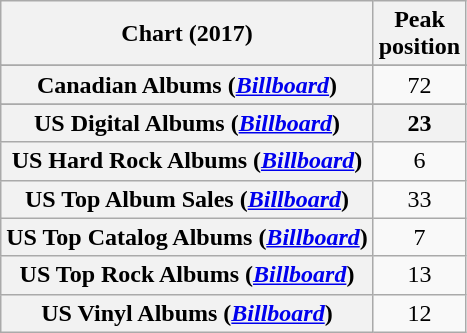<table class="wikitable sortable plainrowheaders">
<tr>
<th>Chart (2017)</th>
<th>Peak<br>position</th>
</tr>
<tr>
</tr>
<tr>
<th scope="row">Canadian Albums (<em><a href='#'>Billboard</a></em>)</th>
<td align="center">72</td>
</tr>
<tr>
</tr>
<tr>
</tr>
<tr>
<th scope="row">US Digital Albums (<em><a href='#'>Billboard</a></em>)</th>
<th align="center">23</th>
</tr>
<tr>
<th scope="row">US Hard Rock Albums (<em><a href='#'>Billboard</a></em>)</th>
<td align="center">6</td>
</tr>
<tr>
<th scope="row">US Top Album Sales (<em><a href='#'>Billboard</a></em>)</th>
<td align="center">33</td>
</tr>
<tr>
<th scope="row">US Top Catalog Albums (<em><a href='#'>Billboard</a></em>)</th>
<td align="center">7</td>
</tr>
<tr>
<th scope="row">US Top Rock Albums (<em><a href='#'>Billboard</a></em>)</th>
<td align="center">13</td>
</tr>
<tr>
<th scope="row">US Vinyl Albums (<em><a href='#'>Billboard</a></em>)</th>
<td align="center">12</td>
</tr>
</table>
